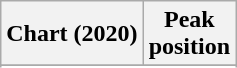<table class="wikitable plainrowheaders">
<tr>
<th>Chart (2020)</th>
<th>Peak<br>position</th>
</tr>
<tr>
</tr>
<tr>
</tr>
<tr>
</tr>
<tr>
</tr>
<tr>
</tr>
</table>
